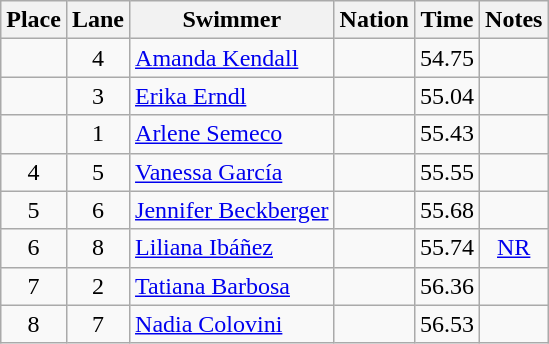<table class="wikitable sortable" style="text-align:center">
<tr>
<th>Place</th>
<th>Lane</th>
<th>Swimmer</th>
<th>Nation</th>
<th>Time</th>
<th>Notes</th>
</tr>
<tr>
<td></td>
<td>4</td>
<td align=left><a href='#'>Amanda Kendall</a></td>
<td align=left></td>
<td>54.75</td>
<td></td>
</tr>
<tr>
<td></td>
<td>3</td>
<td align=left><a href='#'>Erika Erndl</a></td>
<td align=left></td>
<td>55.04</td>
<td></td>
</tr>
<tr>
<td></td>
<td>1</td>
<td align=left><a href='#'>Arlene Semeco</a></td>
<td align=left></td>
<td>55.43</td>
<td></td>
</tr>
<tr>
<td>4</td>
<td>5</td>
<td align=left><a href='#'>Vanessa García</a></td>
<td align=left></td>
<td>55.55</td>
<td></td>
</tr>
<tr>
<td>5</td>
<td>6</td>
<td align=left><a href='#'>Jennifer Beckberger</a></td>
<td align=left></td>
<td>55.68</td>
<td></td>
</tr>
<tr>
<td>6</td>
<td>8</td>
<td align=left><a href='#'>Liliana Ibáñez</a></td>
<td align=left></td>
<td>55.74</td>
<td><a href='#'>NR</a></td>
</tr>
<tr>
<td>7</td>
<td>2</td>
<td align=left><a href='#'>Tatiana Barbosa</a></td>
<td align=left></td>
<td>56.36</td>
<td></td>
</tr>
<tr>
<td>8</td>
<td>7</td>
<td align=left><a href='#'>Nadia Colovini</a></td>
<td align=left></td>
<td>56.53</td>
<td></td>
</tr>
</table>
